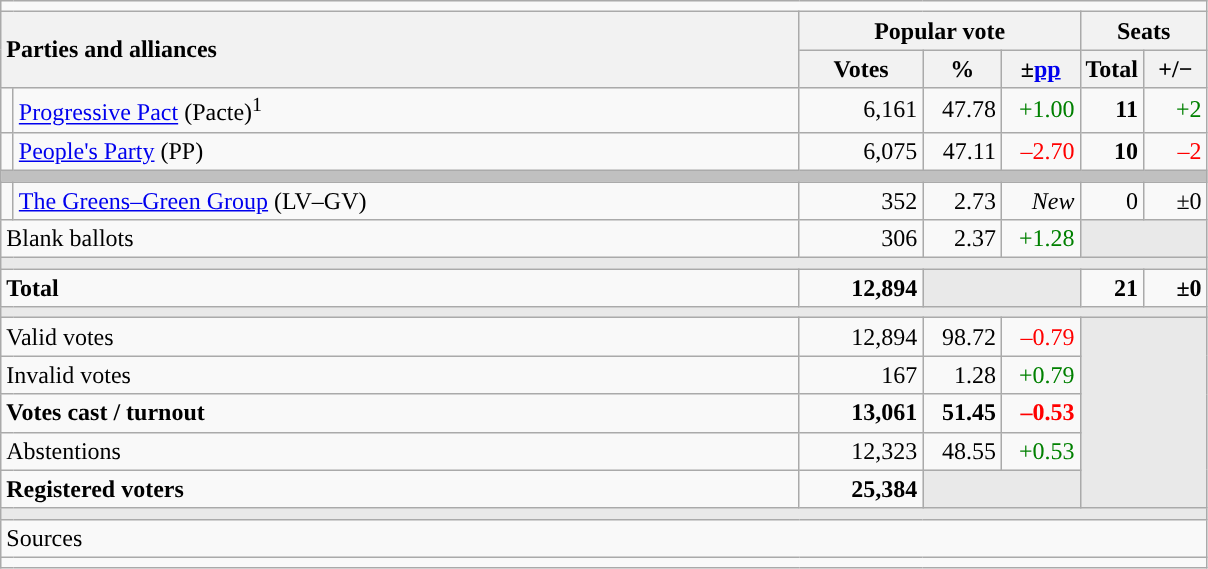<table class="wikitable" style="text-align:right;">
<tr>
<td colspan="7"></td>
</tr>
<tr>
<th style="text-align:left;" rowspan="2" colspan="2" width="525">Parties and alliances</th>
<th colspan="3">Popular vote</th>
<th colspan="2">Seats</th>
</tr>
<tr>
<th width="75">Votes</th>
<th width="45">%</th>
<th width="45">±<a href='#'>pp</a></th>
<th width="35">Total</th>
<th width="35">+/−</th>
</tr>
<tr>
<td width="1" style="color:inherit;background:"></td>
<td align="left"><a href='#'>Progressive Pact</a> (Pacte)<sup>1</sup></td>
<td>6,161</td>
<td>47.78</td>
<td style="color:green;">+1.00</td>
<td><strong>11</strong></td>
<td style="color:green;">+2</td>
</tr>
<tr>
<td style="color:inherit;background:"></td>
<td align="left"><a href='#'>People's Party</a> (PP)</td>
<td>6,075</td>
<td>47.11</td>
<td style="color:red;">–2.70</td>
<td><strong>10</strong></td>
<td style="color:red;">–2</td>
</tr>
<tr>
<td colspan="7" bgcolor="#C0C0C0"></td>
</tr>
<tr>
<td style="color:inherit;background:"></td>
<td align="left"><a href='#'>The Greens–Green Group</a> (LV–GV)</td>
<td>352</td>
<td>2.73</td>
<td><em>New</em></td>
<td>0</td>
<td>±0</td>
</tr>
<tr>
<td align="left" colspan="2">Blank ballots</td>
<td>306</td>
<td>2.37</td>
<td style="color:green;">+1.28</td>
<td bgcolor="#E9E9E9" colspan="2"></td>
</tr>
<tr>
<td colspan="7" bgcolor="#E9E9E9"></td>
</tr>
<tr style="font-weight:bold;">
<td align="left" colspan="2">Total</td>
<td>12,894</td>
<td bgcolor="#E9E9E9" colspan="2"></td>
<td>21</td>
<td>±0</td>
</tr>
<tr>
<td colspan="7" bgcolor="#E9E9E9"></td>
</tr>
<tr>
<td align="left" colspan="2">Valid votes</td>
<td>12,894</td>
<td>98.72</td>
<td style="color:red;">–0.79</td>
<td bgcolor="#E9E9E9" colspan="2" rowspan="5"></td>
</tr>
<tr>
<td align="left" colspan="2">Invalid votes</td>
<td>167</td>
<td>1.28</td>
<td style="color:green;">+0.79</td>
</tr>
<tr style="font-weight:bold;">
<td align="left" colspan="2">Votes cast / turnout</td>
<td>13,061</td>
<td>51.45</td>
<td style="color:red;">–0.53</td>
</tr>
<tr>
<td align="left" colspan="2">Abstentions</td>
<td>12,323</td>
<td>48.55</td>
<td style="color:green;">+0.53</td>
</tr>
<tr style="font-weight:bold;">
<td align="left" colspan="2">Registered voters</td>
<td>25,384</td>
<td bgcolor="#E9E9E9" colspan="2"></td>
</tr>
<tr>
<td colspan="7" bgcolor="#E9E9E9"></td>
</tr>
<tr>
<td align="left" colspan="7">Sources</td>
</tr>
<tr>
<td colspan="7" style="text-align:left; max-width:790px;"></td>
</tr>
</table>
